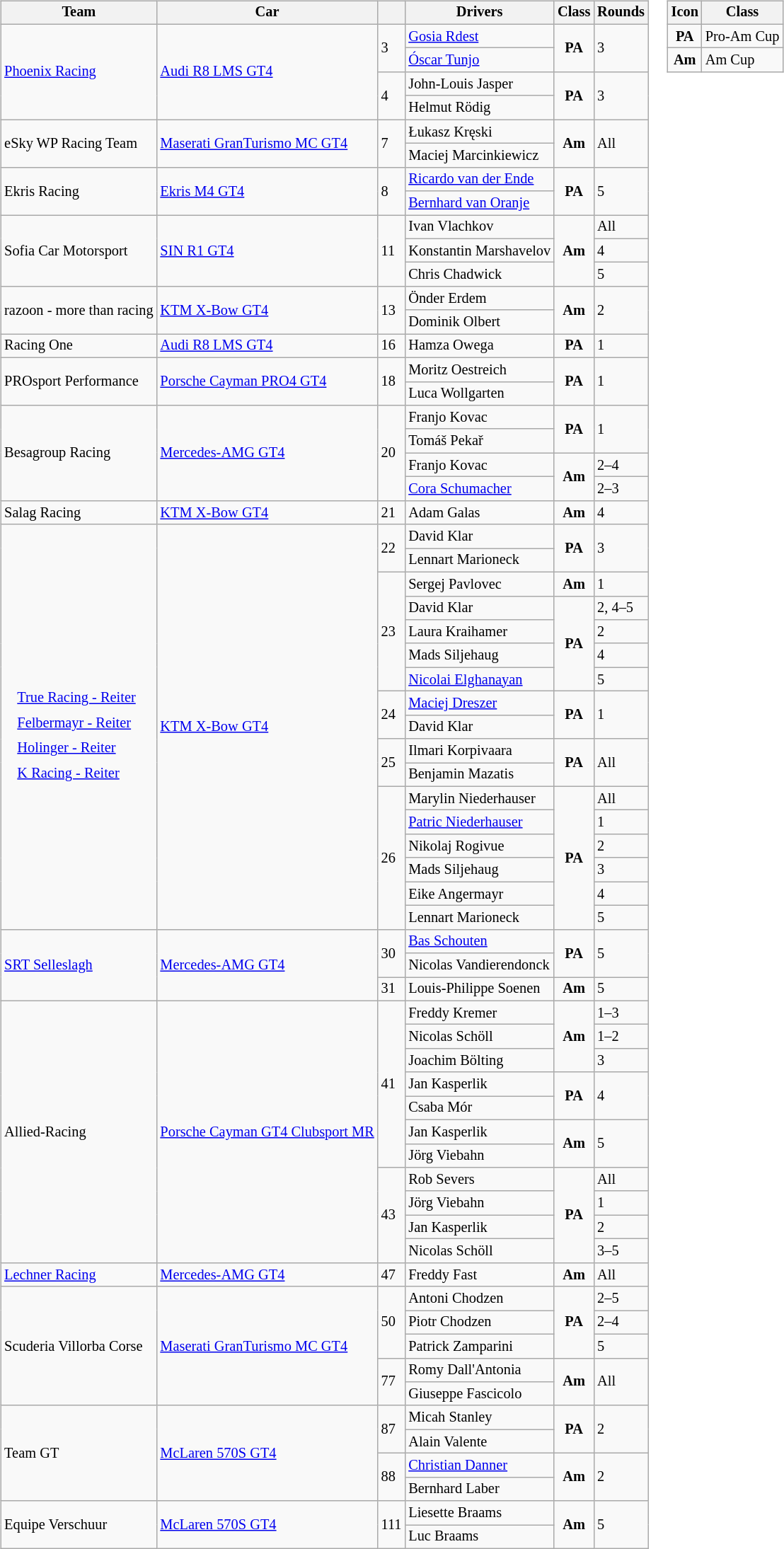<table>
<tr>
<td><br><table class="wikitable" style="font-size: 85%;">
<tr>
<th>Team</th>
<th>Car</th>
<th></th>
<th>Drivers</th>
<th>Class</th>
<th>Rounds</th>
</tr>
<tr>
<td rowspan=4> <a href='#'>Phoenix Racing</a></td>
<td rowspan=4><a href='#'>Audi R8 LMS GT4</a></td>
<td rowspan=2>3</td>
<td> <a href='#'>Gosia Rdest</a></td>
<td rowspan=2 align=center><strong><span>PA</span></strong></td>
<td rowspan=2>3</td>
</tr>
<tr>
<td> <a href='#'>Óscar Tunjo</a></td>
</tr>
<tr>
<td rowspan=2>4</td>
<td> John-Louis Jasper</td>
<td rowspan=2 align=center><strong><span>PA</span></strong></td>
<td rowspan=2>3</td>
</tr>
<tr>
<td> Helmut Rödig</td>
</tr>
<tr>
<td rowspan=2> eSky WP Racing Team</td>
<td rowspan=2><a href='#'>Maserati GranTurismo MC GT4</a></td>
<td rowspan=2>7</td>
<td> Łukasz Kręski</td>
<td rowspan=2 align=center><strong><span>Am</span></strong></td>
<td rowspan=2>All</td>
</tr>
<tr>
<td> Maciej Marcinkiewicz</td>
</tr>
<tr>
<td rowspan=2> Ekris Racing</td>
<td rowspan=2><a href='#'>Ekris M4 GT4</a></td>
<td rowspan=2>8</td>
<td> <a href='#'>Ricardo van der Ende</a></td>
<td rowspan=2 align=center><strong><span>PA</span></strong></td>
<td rowspan=2>5</td>
</tr>
<tr>
<td> <a href='#'>Bernhard van Oranje</a></td>
</tr>
<tr>
<td rowspan=3> Sofia Car Motorsport</td>
<td rowspan=3><a href='#'>SIN R1 GT4</a></td>
<td rowspan=3>11</td>
<td> Ivan Vlachkov</td>
<td rowspan=3 align=center><strong><span>Am</span></strong></td>
<td>All</td>
</tr>
<tr>
<td> Konstantin Marshavelov</td>
<td>4</td>
</tr>
<tr>
<td> Chris Chadwick</td>
<td>5</td>
</tr>
<tr>
<td rowspan=2> razoon - more than racing</td>
<td rowspan=2><a href='#'>KTM X-Bow GT4</a></td>
<td rowspan=2>13</td>
<td> Önder Erdem</td>
<td rowspan=2 align=center><strong><span>Am</span></strong></td>
<td rowspan=2>2</td>
</tr>
<tr>
<td> Dominik Olbert</td>
</tr>
<tr>
<td> Racing One</td>
<td><a href='#'>Audi R8 LMS GT4</a></td>
<td>16</td>
<td> Hamza Owega</td>
<td align=center><strong><span>PA</span></strong></td>
<td>1</td>
</tr>
<tr>
<td rowspan=2> PROsport Performance</td>
<td rowspan=2><a href='#'>Porsche Cayman PRO4 GT4</a></td>
<td rowspan=2>18</td>
<td> Moritz Oestreich</td>
<td rowspan=2 align=center><strong><span>PA</span></strong></td>
<td rowspan=2>1</td>
</tr>
<tr>
<td> Luca Wollgarten</td>
</tr>
<tr>
<td rowspan=4> Besagroup Racing</td>
<td rowspan=4><a href='#'>Mercedes-AMG GT4</a></td>
<td rowspan=4>20</td>
<td> Franjo Kovac</td>
<td rowspan=2 align=center><strong><span>PA</span></strong></td>
<td rowspan=2>1</td>
</tr>
<tr>
<td> Tomáš Pekař</td>
</tr>
<tr>
<td> Franjo Kovac</td>
<td rowspan=2 align=center><strong><span>Am</span></strong></td>
<td>2–4</td>
</tr>
<tr>
<td> <a href='#'>Cora Schumacher</a></td>
<td>2–3</td>
</tr>
<tr>
<td> Salag Racing</td>
<td><a href='#'>KTM X-Bow GT4</a></td>
<td>21</td>
<td> Adam Galas</td>
<td align=center><strong><span>Am</span></strong></td>
<td>4</td>
</tr>
<tr>
<td rowspan=17><br><table style="float: left; border-top:transparent; border-right:transparent; border-bottom:transparent; border-left:transparent;">
<tr>
<td style=" border-top:transparent; border-right:transparent; border-bottom:transparent; border-left:transparent;" rowspan=17></td>
<td style=" border-top:transparent; border-right:transparent; border-bottom:transparent; border-left:transparent;"><a href='#'>True Racing - Reiter</a></td>
</tr>
<tr>
<td style=" border-top:transparent; border-right:transparent; border-bottom:transparent; border-left:transparent;"><a href='#'>Felbermayr - Reiter</a></td>
</tr>
<tr>
<td style=" border-top:transparent; border-right:transparent; border-bottom:transparent; border-left:transparent;"><a href='#'>Holinger - Reiter</a></td>
</tr>
<tr>
<td style=" border-top:transparent; border-right:transparent; border-bottom:transparent; border-left:transparent;"><a href='#'>K Racing - Reiter</a></td>
</tr>
</table>
</td>
<td rowspan=17><a href='#'>KTM X-Bow GT4</a></td>
<td rowspan=2>22</td>
<td> David Klar</td>
<td rowspan=2 align=center><strong><span>PA</span></strong></td>
<td rowspan=2>3</td>
</tr>
<tr>
<td> Lennart Marioneck</td>
</tr>
<tr>
<td rowspan=5>23</td>
<td> Sergej Pavlovec</td>
<td align=center><strong><span>Am</span></strong></td>
<td>1</td>
</tr>
<tr>
<td> David Klar</td>
<td rowspan=4 align=center><strong><span>PA</span></strong></td>
<td>2, 4–5</td>
</tr>
<tr>
<td> Laura Kraihamer</td>
<td>2</td>
</tr>
<tr>
<td> Mads Siljehaug</td>
<td>4</td>
</tr>
<tr>
<td> <a href='#'>Nicolai Elghanayan</a></td>
<td>5</td>
</tr>
<tr>
<td rowspan=2>24</td>
<td> <a href='#'>Maciej Dreszer</a></td>
<td rowspan=2 align=center><strong><span>PA</span></strong></td>
<td rowspan=2>1</td>
</tr>
<tr>
<td> David Klar</td>
</tr>
<tr>
<td rowspan=2>25</td>
<td> Ilmari Korpivaara</td>
<td rowspan=2 align=center><strong><span>PA</span></strong></td>
<td rowspan=2>All</td>
</tr>
<tr>
<td> Benjamin Mazatis</td>
</tr>
<tr>
<td rowspan=6>26</td>
<td> Marylin Niederhauser</td>
<td rowspan=6 align=center><strong><span>PA</span></strong></td>
<td>All</td>
</tr>
<tr>
<td> <a href='#'>Patric Niederhauser</a></td>
<td>1</td>
</tr>
<tr>
<td> Nikolaj Rogivue</td>
<td>2</td>
</tr>
<tr>
<td> Mads Siljehaug</td>
<td>3</td>
</tr>
<tr>
<td> Eike Angermayr</td>
<td>4</td>
</tr>
<tr>
<td> Lennart Marioneck</td>
<td>5</td>
</tr>
<tr>
<td rowspan=3> <a href='#'>SRT Selleslagh</a></td>
<td rowspan=3><a href='#'>Mercedes-AMG GT4</a></td>
<td rowspan=2>30</td>
<td> <a href='#'>Bas Schouten</a></td>
<td rowspan=2 align=center><strong><span>PA</span></strong></td>
<td rowspan=2>5</td>
</tr>
<tr>
<td> Nicolas Vandierendonck</td>
</tr>
<tr>
<td>31</td>
<td> Louis-Philippe Soenen</td>
<td align=center><strong><span>Am</span></strong></td>
<td>5</td>
</tr>
<tr>
<td rowspan=11> Allied-Racing</td>
<td rowspan=11><a href='#'>Porsche Cayman GT4 Clubsport MR</a></td>
<td rowspan=7>41</td>
<td> Freddy Kremer</td>
<td rowspan=3 align=center><strong><span>Am</span></strong></td>
<td>1–3</td>
</tr>
<tr>
<td> Nicolas Schöll</td>
<td>1–2</td>
</tr>
<tr>
<td> Joachim Bölting</td>
<td>3</td>
</tr>
<tr>
<td> Jan Kasperlik</td>
<td rowspan=2 align=center><strong><span>PA</span></strong></td>
<td rowspan=2>4</td>
</tr>
<tr>
<td> Csaba Mór</td>
</tr>
<tr>
<td> Jan Kasperlik</td>
<td rowspan=2 align=center><strong><span>Am</span></strong></td>
<td rowspan=2>5</td>
</tr>
<tr>
<td> Jörg Viebahn</td>
</tr>
<tr>
<td rowspan=4>43</td>
<td> Rob Severs</td>
<td rowspan=4 align=center><strong><span>PA</span></strong></td>
<td>All</td>
</tr>
<tr>
<td> Jörg Viebahn</td>
<td>1</td>
</tr>
<tr>
<td> Jan Kasperlik</td>
<td>2</td>
</tr>
<tr>
<td> Nicolas Schöll</td>
<td>3–5</td>
</tr>
<tr>
<td> <a href='#'>Lechner Racing</a></td>
<td><a href='#'>Mercedes-AMG GT4</a></td>
<td>47</td>
<td> Freddy Fast</td>
<td align=center><strong><span>Am</span></strong></td>
<td>All</td>
</tr>
<tr>
<td rowspan=5> Scuderia Villorba Corse</td>
<td rowspan=5><a href='#'>Maserati GranTurismo MC GT4</a></td>
<td rowspan=3>50</td>
<td> Antoni Chodzen</td>
<td rowspan=3 align=center><strong><span>PA</span></strong></td>
<td>2–5</td>
</tr>
<tr>
<td> Piotr Chodzen</td>
<td>2–4</td>
</tr>
<tr>
<td> Patrick Zamparini</td>
<td>5</td>
</tr>
<tr>
<td rowspan=2>77</td>
<td> Romy Dall'Antonia</td>
<td rowspan=2 align=center><strong><span>Am</span></strong></td>
<td rowspan=2>All</td>
</tr>
<tr>
<td> Giuseppe Fascicolo</td>
</tr>
<tr>
<td rowspan=4> Team GT</td>
<td rowspan=4><a href='#'>McLaren 570S GT4</a></td>
<td rowspan=2>87</td>
<td> Micah Stanley</td>
<td rowspan=2 align=center><strong><span>PA</span></strong></td>
<td rowspan=2>2</td>
</tr>
<tr>
<td> Alain Valente</td>
</tr>
<tr>
<td rowspan=2>88</td>
<td> <a href='#'>Christian Danner</a></td>
<td rowspan=2 align=center><strong><span>Am</span></strong></td>
<td rowspan=2>2</td>
</tr>
<tr>
<td> Bernhard Laber</td>
</tr>
<tr>
<td rowspan=2> Equipe Verschuur</td>
<td rowspan=2><a href='#'>McLaren 570S GT4</a></td>
<td rowspan=2>111</td>
<td> Liesette Braams</td>
<td rowspan=2 align=center><strong><span>Am</span></strong></td>
<td rowspan=2>5</td>
</tr>
<tr>
<td> Luc Braams</td>
</tr>
</table>
</td>
<td valign="top"><br><table class="wikitable" style="font-size: 85%;">
<tr>
<th>Icon</th>
<th>Class</th>
</tr>
<tr>
<td align=center><strong><span>PA</span></strong></td>
<td>Pro-Am Cup</td>
</tr>
<tr>
<td align=center><strong><span>Am</span></strong></td>
<td>Am Cup</td>
</tr>
</table>
</td>
</tr>
</table>
